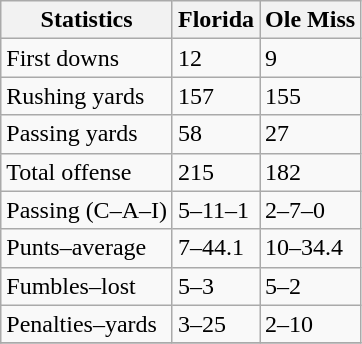<table class="wikitable">
<tr>
<th>Statistics</th>
<th>Florida</th>
<th>Ole Miss</th>
</tr>
<tr>
<td>First downs</td>
<td>12</td>
<td>9</td>
</tr>
<tr>
<td>Rushing yards</td>
<td>157</td>
<td>155</td>
</tr>
<tr>
<td>Passing yards</td>
<td>58</td>
<td>27</td>
</tr>
<tr>
<td>Total offense</td>
<td>215</td>
<td>182</td>
</tr>
<tr>
<td>Passing (C–A–I)</td>
<td>5–11–1</td>
<td>2–7–0</td>
</tr>
<tr>
<td>Punts–average</td>
<td>7–44.1</td>
<td>10–34.4</td>
</tr>
<tr>
<td>Fumbles–lost</td>
<td>5–3</td>
<td>5–2</td>
</tr>
<tr>
<td>Penalties–yards</td>
<td>3–25</td>
<td>2–10</td>
</tr>
<tr>
</tr>
</table>
